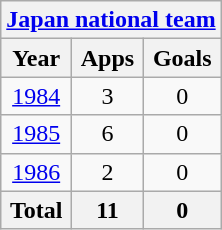<table class="wikitable" style="text-align:center">
<tr>
<th colspan=3><a href='#'>Japan national team</a></th>
</tr>
<tr>
<th>Year</th>
<th>Apps</th>
<th>Goals</th>
</tr>
<tr>
<td><a href='#'>1984</a></td>
<td>3</td>
<td>0</td>
</tr>
<tr>
<td><a href='#'>1985</a></td>
<td>6</td>
<td>0</td>
</tr>
<tr>
<td><a href='#'>1986</a></td>
<td>2</td>
<td>0</td>
</tr>
<tr>
<th>Total</th>
<th>11</th>
<th>0</th>
</tr>
</table>
